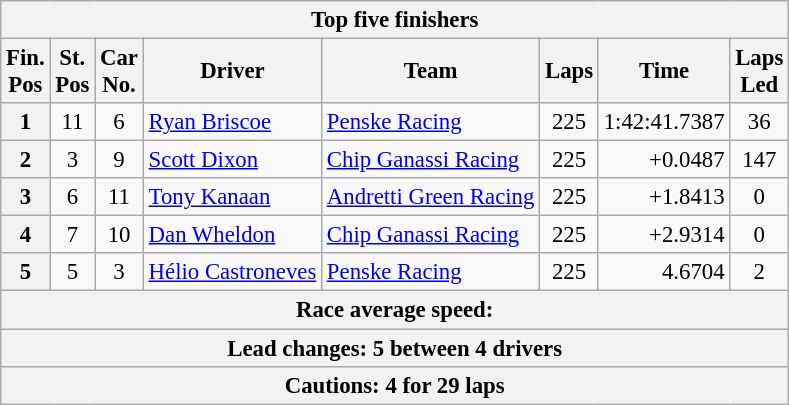<table class="wikitable" style="font-size:95%;text-align:center">
<tr>
<th colspan=9>Top five finishers</th>
</tr>
<tr>
<th>Fin.<br>Pos</th>
<th>St.<br>Pos</th>
<th>Car<br>No.</th>
<th>Driver</th>
<th>Team</th>
<th>Laps</th>
<th>Time</th>
<th>Laps<br>Led</th>
</tr>
<tr>
<th>1</th>
<td>11</td>
<td>6</td>
<td style="text-align:left"> <a href='#'>Ryan Briscoe</a></td>
<td style="text-align:left"><a href='#'>Penske Racing</a></td>
<td>225</td>
<td align=right>1:42:41.7387</td>
<td>36</td>
</tr>
<tr>
<th>2</th>
<td>3</td>
<td>9</td>
<td style="text-align:left"> <a href='#'>Scott Dixon</a></td>
<td style="text-align:left"><a href='#'>Chip Ganassi Racing</a></td>
<td>225</td>
<td align=right>+0.0487</td>
<td>147</td>
</tr>
<tr>
<th>3</th>
<td>6</td>
<td>11</td>
<td style="text-align:left"> <a href='#'>Tony Kanaan</a></td>
<td style="text-align:left"><a href='#'>Andretti Green Racing</a></td>
<td>225</td>
<td align=right>+1.8413</td>
<td>0</td>
</tr>
<tr>
<th>4</th>
<td>7</td>
<td>10</td>
<td style="text-align:left"> <a href='#'>Dan Wheldon</a></td>
<td style="text-align:left"><a href='#'>Chip Ganassi Racing</a></td>
<td>225</td>
<td align=right>+2.9314</td>
<td>0</td>
</tr>
<tr>
<th>5</th>
<td>5</td>
<td>3</td>
<td style="text-align:left"> <a href='#'>Hélio Castroneves</a></td>
<td style="text-align:left"><a href='#'>Penske Racing</a></td>
<td>225</td>
<td align=right>4.6704</td>
<td>2</td>
</tr>
<tr>
<th colspan=9>Race average speed: </th>
</tr>
<tr>
<th colspan=9>Lead changes: 5 between 4 drivers</th>
</tr>
<tr>
<th colspan=9>Cautions: 4 for 29 laps</th>
</tr>
</table>
